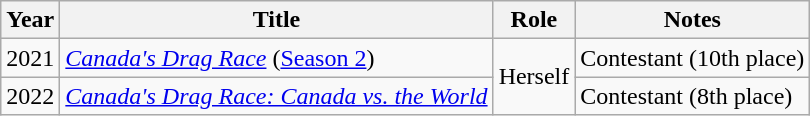<table class="wikitable plainrowheaders sortable">
<tr>
<th scope="col">Year</th>
<th scope="col">Title</th>
<th scope="col">Role</th>
<th scope="col">Notes</th>
</tr>
<tr>
<td>2021</td>
<td><em><a href='#'>Canada's Drag Race</a></em> (<a href='#'>Season 2</a>)</td>
<td rowspan="2">Herself</td>
<td>Contestant (10th place)</td>
</tr>
<tr>
<td>2022</td>
<td><em><a href='#'>Canada's Drag Race: Canada vs. the World</a></em></td>
<td>Contestant (8th place)</td>
</tr>
</table>
